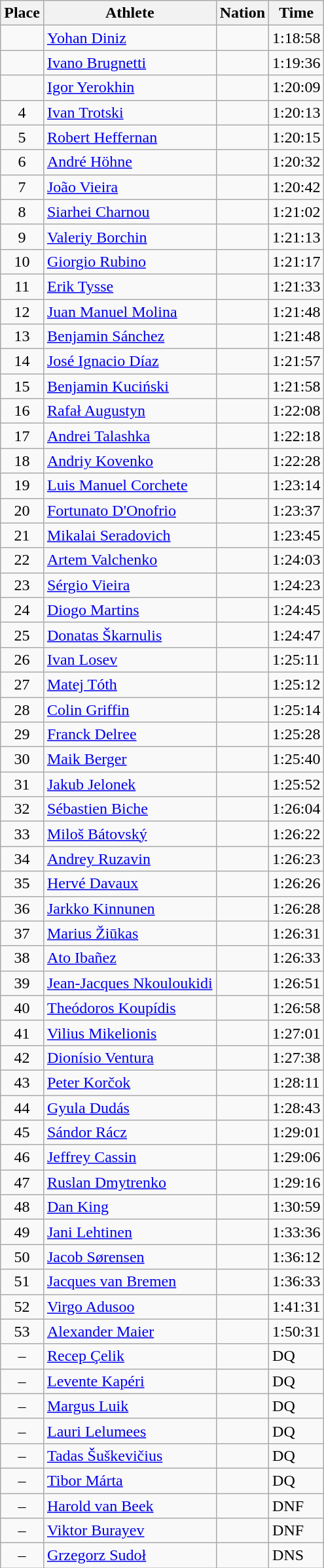<table class=wikitable>
<tr>
<th>Place</th>
<th>Athlete</th>
<th>Nation</th>
<th>Time</th>
</tr>
<tr>
<td align=center></td>
<td><a href='#'>Yohan Diniz</a></td>
<td></td>
<td>1:18:58</td>
</tr>
<tr>
<td align=center></td>
<td><a href='#'>Ivano Brugnetti</a></td>
<td></td>
<td>1:19:36</td>
</tr>
<tr>
<td align=center></td>
<td><a href='#'>Igor Yerokhin</a></td>
<td></td>
<td>1:20:09</td>
</tr>
<tr>
<td align=center>4</td>
<td><a href='#'>Ivan Trotski</a></td>
<td></td>
<td>1:20:13</td>
</tr>
<tr>
<td align=center>5</td>
<td><a href='#'>Robert Heffernan</a></td>
<td></td>
<td>1:20:15</td>
</tr>
<tr>
<td align=center>6</td>
<td><a href='#'>André Höhne</a></td>
<td></td>
<td>1:20:32</td>
</tr>
<tr>
<td align=center>7</td>
<td><a href='#'>João Vieira</a></td>
<td></td>
<td>1:20:42</td>
</tr>
<tr>
<td align=center>8</td>
<td><a href='#'>Siarhei Charnou</a></td>
<td></td>
<td>1:21:02</td>
</tr>
<tr>
<td align=center>9</td>
<td><a href='#'>Valeriy Borchin</a></td>
<td></td>
<td>1:21:13</td>
</tr>
<tr>
<td align=center>10</td>
<td><a href='#'>Giorgio Rubino</a></td>
<td></td>
<td>1:21:17</td>
</tr>
<tr>
<td align=center>11</td>
<td><a href='#'>Erik Tysse</a></td>
<td></td>
<td>1:21:33</td>
</tr>
<tr>
<td align=center>12</td>
<td><a href='#'>Juan Manuel Molina</a></td>
<td></td>
<td>1:21:48</td>
</tr>
<tr>
<td align=center>13</td>
<td><a href='#'>Benjamin Sánchez</a></td>
<td></td>
<td>1:21:48</td>
</tr>
<tr>
<td align=center>14</td>
<td><a href='#'>José Ignacio Díaz</a></td>
<td></td>
<td>1:21:57</td>
</tr>
<tr>
<td align=center>15</td>
<td><a href='#'>Benjamin Kuciński</a></td>
<td></td>
<td>1:21:58</td>
</tr>
<tr>
<td align=center>16</td>
<td><a href='#'>Rafał Augustyn</a></td>
<td></td>
<td>1:22:08</td>
</tr>
<tr>
<td align=center>17</td>
<td><a href='#'>Andrei Talashka</a></td>
<td></td>
<td>1:22:18</td>
</tr>
<tr>
<td align=center>18</td>
<td><a href='#'>Andriy Kovenko</a></td>
<td></td>
<td>1:22:28</td>
</tr>
<tr>
<td align=center>19</td>
<td><a href='#'>Luis Manuel Corchete</a></td>
<td></td>
<td>1:23:14</td>
</tr>
<tr>
<td align=center>20</td>
<td><a href='#'>Fortunato D'Onofrio</a></td>
<td></td>
<td>1:23:37</td>
</tr>
<tr>
<td align=center>21</td>
<td><a href='#'>Mikalai Seradovich</a></td>
<td></td>
<td>1:23:45</td>
</tr>
<tr>
<td align=center>22</td>
<td><a href='#'>Artem Valchenko</a></td>
<td></td>
<td>1:24:03</td>
</tr>
<tr>
<td align=center>23</td>
<td><a href='#'>Sérgio Vieira</a></td>
<td></td>
<td>1:24:23</td>
</tr>
<tr>
<td align=center>24</td>
<td><a href='#'>Diogo Martins</a></td>
<td></td>
<td>1:24:45</td>
</tr>
<tr>
<td align=center>25</td>
<td><a href='#'>Donatas Škarnulis</a></td>
<td></td>
<td>1:24:47</td>
</tr>
<tr>
<td align=center>26</td>
<td><a href='#'>Ivan Losev</a></td>
<td></td>
<td>1:25:11</td>
</tr>
<tr>
<td align=center>27</td>
<td><a href='#'>Matej Tóth</a></td>
<td></td>
<td>1:25:12</td>
</tr>
<tr>
<td align=center>28</td>
<td><a href='#'>Colin Griffin</a></td>
<td></td>
<td>1:25:14</td>
</tr>
<tr>
<td align=center>29</td>
<td><a href='#'>Franck Delree</a></td>
<td></td>
<td>1:25:28</td>
</tr>
<tr>
<td align=center>30</td>
<td><a href='#'>Maik Berger</a></td>
<td></td>
<td>1:25:40</td>
</tr>
<tr>
<td align=center>31</td>
<td><a href='#'>Jakub Jelonek</a></td>
<td></td>
<td>1:25:52</td>
</tr>
<tr>
<td align=center>32</td>
<td><a href='#'>Sébastien Biche</a></td>
<td></td>
<td>1:26:04</td>
</tr>
<tr>
<td align=center>33</td>
<td><a href='#'>Miloš Bátovský</a></td>
<td></td>
<td>1:26:22</td>
</tr>
<tr>
<td align=center>34</td>
<td><a href='#'>Andrey Ruzavin</a></td>
<td></td>
<td>1:26:23</td>
</tr>
<tr>
<td align=center>35</td>
<td><a href='#'>Hervé Davaux</a></td>
<td></td>
<td>1:26:26</td>
</tr>
<tr>
<td align=center>36</td>
<td><a href='#'>Jarkko Kinnunen</a></td>
<td></td>
<td>1:26:28</td>
</tr>
<tr>
<td align=center>37</td>
<td><a href='#'>Marius Žiūkas</a></td>
<td></td>
<td>1:26:31</td>
</tr>
<tr>
<td align=center>38</td>
<td><a href='#'>Ato Ibañez</a></td>
<td></td>
<td>1:26:33</td>
</tr>
<tr>
<td align=center>39</td>
<td><a href='#'>Jean-Jacques Nkouloukidi</a></td>
<td></td>
<td>1:26:51</td>
</tr>
<tr>
<td align=center>40</td>
<td><a href='#'>Theódoros Koupídis</a></td>
<td></td>
<td>1:26:58</td>
</tr>
<tr>
<td align=center>41</td>
<td><a href='#'>Vilius Mikelionis</a></td>
<td></td>
<td>1:27:01</td>
</tr>
<tr>
<td align=center>42</td>
<td><a href='#'>Dionísio Ventura</a></td>
<td></td>
<td>1:27:38</td>
</tr>
<tr>
<td align=center>43</td>
<td><a href='#'>Peter Korčok</a></td>
<td></td>
<td>1:28:11</td>
</tr>
<tr>
<td align=center>44</td>
<td><a href='#'>Gyula Dudás</a></td>
<td></td>
<td>1:28:43</td>
</tr>
<tr>
<td align=center>45</td>
<td><a href='#'>Sándor Rácz</a></td>
<td></td>
<td>1:29:01</td>
</tr>
<tr>
<td align=center>46</td>
<td><a href='#'>Jeffrey Cassin</a></td>
<td></td>
<td>1:29:06</td>
</tr>
<tr>
<td align=center>47</td>
<td><a href='#'>Ruslan Dmytrenko</a></td>
<td></td>
<td>1:29:16</td>
</tr>
<tr>
<td align=center>48</td>
<td><a href='#'>Dan King</a></td>
<td></td>
<td>1:30:59</td>
</tr>
<tr>
<td align=center>49</td>
<td><a href='#'>Jani Lehtinen</a></td>
<td></td>
<td>1:33:36</td>
</tr>
<tr>
<td align=center>50</td>
<td><a href='#'>Jacob Sørensen</a></td>
<td></td>
<td>1:36:12</td>
</tr>
<tr>
<td align=center>51</td>
<td><a href='#'>Jacques van Bremen</a></td>
<td></td>
<td>1:36:33</td>
</tr>
<tr>
<td align=center>52</td>
<td><a href='#'>Virgo Adusoo</a></td>
<td></td>
<td>1:41:31</td>
</tr>
<tr>
<td align=center>53</td>
<td><a href='#'>Alexander Maier</a></td>
<td></td>
<td>1:50:31</td>
</tr>
<tr>
<td align=center>–</td>
<td><a href='#'>Recep Çelik</a></td>
<td></td>
<td>DQ</td>
</tr>
<tr>
<td align=center>–</td>
<td><a href='#'>Levente Kapéri</a></td>
<td></td>
<td>DQ</td>
</tr>
<tr>
<td align=center>–</td>
<td><a href='#'>Margus Luik</a></td>
<td></td>
<td>DQ</td>
</tr>
<tr>
<td align=center>–</td>
<td><a href='#'>Lauri Lelumees</a></td>
<td></td>
<td>DQ</td>
</tr>
<tr>
<td align=center>–</td>
<td><a href='#'>Tadas Šuškevičius</a></td>
<td></td>
<td>DQ</td>
</tr>
<tr>
<td align=center>–</td>
<td><a href='#'>Tibor Márta</a></td>
<td></td>
<td>DQ</td>
</tr>
<tr>
<td align=center>–</td>
<td><a href='#'>Harold van Beek</a></td>
<td></td>
<td>DNF</td>
</tr>
<tr>
<td align=center>–</td>
<td><a href='#'>Viktor Burayev</a></td>
<td></td>
<td>DNF</td>
</tr>
<tr>
<td align=center>–</td>
<td><a href='#'>Grzegorz Sudoł</a></td>
<td></td>
<td>DNS</td>
</tr>
</table>
